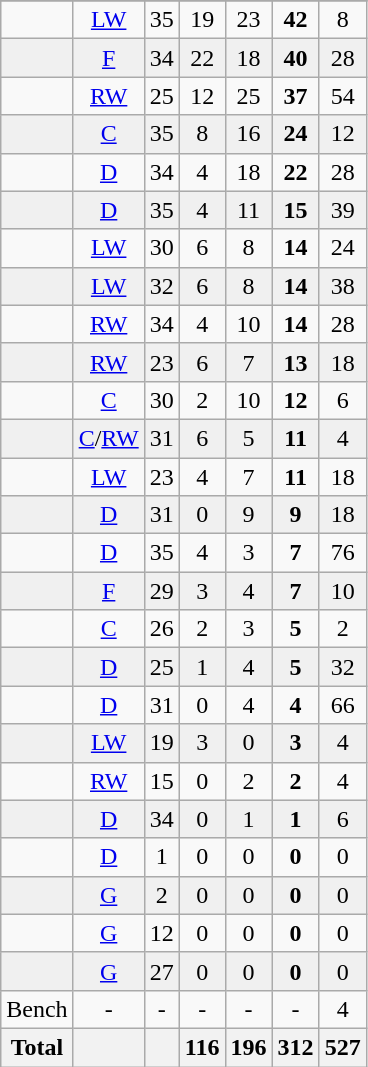<table class="wikitable sortable">
<tr align="center">
</tr>
<tr align="center" bgcolor="">
<td></td>
<td><a href='#'>LW</a></td>
<td>35</td>
<td>19</td>
<td>23</td>
<td><strong>42</strong></td>
<td>8</td>
</tr>
<tr align="center" bgcolor="f0f0f0">
<td></td>
<td><a href='#'>F</a></td>
<td>34</td>
<td>22</td>
<td>18</td>
<td><strong>40</strong></td>
<td>28</td>
</tr>
<tr align="center" bgcolor="">
<td></td>
<td><a href='#'>RW</a></td>
<td>25</td>
<td>12</td>
<td>25</td>
<td><strong>37</strong></td>
<td>54</td>
</tr>
<tr align="center" bgcolor="f0f0f0">
<td></td>
<td><a href='#'>C</a></td>
<td>35</td>
<td>8</td>
<td>16</td>
<td><strong>24</strong></td>
<td>12</td>
</tr>
<tr align="center" bgcolor="">
<td></td>
<td><a href='#'>D</a></td>
<td>34</td>
<td>4</td>
<td>18</td>
<td><strong>22</strong></td>
<td>28</td>
</tr>
<tr align="center" bgcolor="f0f0f0">
<td></td>
<td><a href='#'>D</a></td>
<td>35</td>
<td>4</td>
<td>11</td>
<td><strong>15</strong></td>
<td>39</td>
</tr>
<tr align="center" bgcolor="">
<td></td>
<td><a href='#'>LW</a></td>
<td>30</td>
<td>6</td>
<td>8</td>
<td><strong>14</strong></td>
<td>24</td>
</tr>
<tr align="center" bgcolor="f0f0f0">
<td></td>
<td><a href='#'>LW</a></td>
<td>32</td>
<td>6</td>
<td>8</td>
<td><strong>14</strong></td>
<td>38</td>
</tr>
<tr align="center" bgcolor="">
<td></td>
<td><a href='#'>RW</a></td>
<td>34</td>
<td>4</td>
<td>10</td>
<td><strong>14</strong></td>
<td>28</td>
</tr>
<tr align="center" bgcolor="f0f0f0">
<td></td>
<td><a href='#'>RW</a></td>
<td>23</td>
<td>6</td>
<td>7</td>
<td><strong>13</strong></td>
<td>18</td>
</tr>
<tr align="center" bgcolor="">
<td></td>
<td><a href='#'>C</a></td>
<td>30</td>
<td>2</td>
<td>10</td>
<td><strong>12</strong></td>
<td>6</td>
</tr>
<tr align="center" bgcolor="f0f0f0">
<td></td>
<td><a href='#'>C</a>/<a href='#'>RW</a></td>
<td>31</td>
<td>6</td>
<td>5</td>
<td><strong>11</strong></td>
<td>4</td>
</tr>
<tr align="center" bgcolor="">
<td></td>
<td><a href='#'>LW</a></td>
<td>23</td>
<td>4</td>
<td>7</td>
<td><strong>11</strong></td>
<td>18</td>
</tr>
<tr align="center" bgcolor="f0f0f0">
<td></td>
<td><a href='#'>D</a></td>
<td>31</td>
<td>0</td>
<td>9</td>
<td><strong>9</strong></td>
<td>18</td>
</tr>
<tr align="center" bgcolor="">
<td></td>
<td><a href='#'>D</a></td>
<td>35</td>
<td>4</td>
<td>3</td>
<td><strong>7</strong></td>
<td>76</td>
</tr>
<tr align="center" bgcolor="f0f0f0">
<td></td>
<td><a href='#'>F</a></td>
<td>29</td>
<td>3</td>
<td>4</td>
<td><strong>7</strong></td>
<td>10</td>
</tr>
<tr align="center" bgcolor="">
<td></td>
<td><a href='#'>C</a></td>
<td>26</td>
<td>2</td>
<td>3</td>
<td><strong>5</strong></td>
<td>2</td>
</tr>
<tr align="center" bgcolor="f0f0f0">
<td></td>
<td><a href='#'>D</a></td>
<td>25</td>
<td>1</td>
<td>4</td>
<td><strong>5</strong></td>
<td>32</td>
</tr>
<tr align="center" bgcolor="">
<td></td>
<td><a href='#'>D</a></td>
<td>31</td>
<td>0</td>
<td>4</td>
<td><strong>4</strong></td>
<td>66</td>
</tr>
<tr align="center" bgcolor="f0f0f0">
<td></td>
<td><a href='#'>LW</a></td>
<td>19</td>
<td>3</td>
<td>0</td>
<td><strong>3</strong></td>
<td>4</td>
</tr>
<tr align="center" bgcolor="">
<td></td>
<td><a href='#'>RW</a></td>
<td>15</td>
<td>0</td>
<td>2</td>
<td><strong>2</strong></td>
<td>4</td>
</tr>
<tr align="center" bgcolor="f0f0f0">
<td></td>
<td><a href='#'>D</a></td>
<td>34</td>
<td>0</td>
<td>1</td>
<td><strong>1</strong></td>
<td>6</td>
</tr>
<tr align="center" bgcolor="">
<td></td>
<td><a href='#'>D</a></td>
<td>1</td>
<td>0</td>
<td>0</td>
<td><strong>0</strong></td>
<td>0</td>
</tr>
<tr align="center" bgcolor="f0f0f0">
<td></td>
<td><a href='#'>G</a></td>
<td>2</td>
<td>0</td>
<td>0</td>
<td><strong>0</strong></td>
<td>0</td>
</tr>
<tr align="center" bgcolor="">
<td></td>
<td><a href='#'>G</a></td>
<td>12</td>
<td>0</td>
<td>0</td>
<td><strong>0</strong></td>
<td>0</td>
</tr>
<tr align="center" bgcolor="f0f0f0">
<td></td>
<td><a href='#'>G</a></td>
<td>27</td>
<td>0</td>
<td>0</td>
<td><strong>0</strong></td>
<td>0</td>
</tr>
<tr align="center" bgcolor="">
<td>Bench</td>
<td>-</td>
<td>-</td>
<td>-</td>
<td>-</td>
<td>-</td>
<td>4</td>
</tr>
<tr>
<th>Total</th>
<th></th>
<th></th>
<th>116</th>
<th>196</th>
<th>312</th>
<th>527</th>
</tr>
</table>
